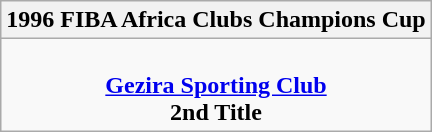<table class=wikitable style="text-align:center; margin:auto">
<tr>
<th>1996 FIBA Africa Clubs Champions Cup</th>
</tr>
<tr>
<td><br><strong><a href='#'>Gezira Sporting Club</a></strong><br><strong>2nd Title</strong></td>
</tr>
</table>
